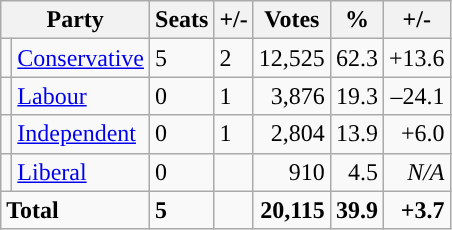<table class="wikitable sortable">
<tr>
<th colspan="2">Party</th>
<th>Seats</th>
<th>+/-</th>
<th>Votes</th>
<th>%</th>
<th>+/-</th>
</tr>
<tr>
<td style="background-color: "></td>
<td><a href='#'>Conservative</a></td>
<td>5</td>
<td> 2</td>
<td style="text-align:right;">12,525</td>
<td style="text-align:right;">62.3</td>
<td style="text-align:right;">+13.6</td>
</tr>
<tr>
<td style="background-color: "></td>
<td><a href='#'>Labour</a></td>
<td>0</td>
<td> 1</td>
<td style="text-align:right;">3,876</td>
<td style="text-align:right;">19.3</td>
<td style="text-align:right;">–24.1</td>
</tr>
<tr>
<td style="background-color: "></td>
<td><a href='#'>Independent</a></td>
<td>0</td>
<td> 1</td>
<td style="text-align:right;">2,804</td>
<td style="text-align:right;">13.9</td>
<td style="text-align:right;">+6.0</td>
</tr>
<tr>
<td style="background-color: "></td>
<td><a href='#'>Liberal</a></td>
<td>0</td>
<td></td>
<td style="text-align:right;">910</td>
<td style="text-align:right;">4.5</td>
<td style="text-align:right;"><em>N/A</em></td>
</tr>
<tr>
<td colspan="2"><strong>Total</strong></td>
<td><strong>5</strong></td>
<td></td>
<td style="text-align:right;"><strong>20,115</strong></td>
<td style="text-align:right;"><strong>39.9</strong></td>
<td style="text-align:right;"><strong>+3.7</strong></td>
</tr>
</table>
